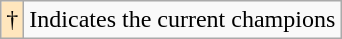<table class="wikitable">
<tr>
<td style="background-color:#FFE6BD">†</td>
<td>Indicates the current champions</td>
</tr>
</table>
